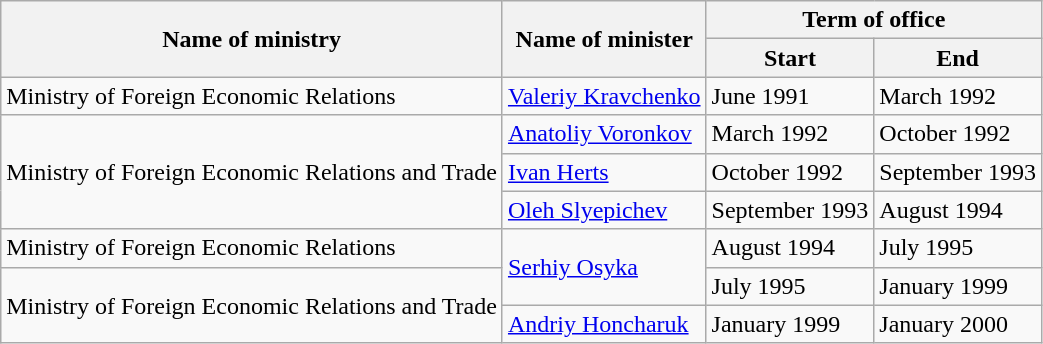<table class="wikitable">
<tr>
<th rowspan="2">Name of ministry</th>
<th rowspan="2">Name of minister</th>
<th colspan="2">Term of office</th>
</tr>
<tr>
<th>Start</th>
<th>End</th>
</tr>
<tr>
<td>Ministry of Foreign Economic Relations</td>
<td><a href='#'>Valeriy Kravchenko</a></td>
<td>June 1991</td>
<td>March 1992</td>
</tr>
<tr>
<td rowspan="3">Ministry of Foreign Economic Relations and Trade</td>
<td><a href='#'>Anatoliy Voronkov</a></td>
<td>March 1992</td>
<td>October 1992</td>
</tr>
<tr>
<td><a href='#'>Ivan Herts</a></td>
<td>October 1992</td>
<td>September 1993</td>
</tr>
<tr>
<td><a href='#'>Oleh Slyepichev</a></td>
<td>September 1993</td>
<td>August 1994</td>
</tr>
<tr>
<td>Ministry of Foreign Economic Relations</td>
<td rowspan="2"><a href='#'>Serhiy Osyka</a></td>
<td>August 1994</td>
<td>July 1995</td>
</tr>
<tr>
<td rowspan="2">Ministry of Foreign Economic Relations and Trade</td>
<td>July 1995</td>
<td>January 1999</td>
</tr>
<tr>
<td><a href='#'>Andriy Honcharuk</a></td>
<td>January 1999</td>
<td>January 2000</td>
</tr>
</table>
